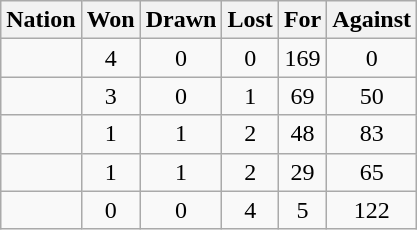<table class="wikitable" style="text-align: center;">
<tr>
<th>Nation</th>
<th>Won</th>
<th>Drawn</th>
<th>Lost</th>
<th>For</th>
<th>Against</th>
</tr>
<tr>
<td align="left"></td>
<td>4</td>
<td>0</td>
<td>0</td>
<td>169</td>
<td>0</td>
</tr>
<tr>
<td align="left"></td>
<td>3</td>
<td>0</td>
<td>1</td>
<td>69</td>
<td>50</td>
</tr>
<tr>
<td align="left"></td>
<td>1</td>
<td>1</td>
<td>2</td>
<td>48</td>
<td>83</td>
</tr>
<tr>
<td align="left"></td>
<td>1</td>
<td>1</td>
<td>2</td>
<td>29</td>
<td>65</td>
</tr>
<tr>
<td align="left"></td>
<td>0</td>
<td>0</td>
<td>4</td>
<td>5</td>
<td>122</td>
</tr>
</table>
